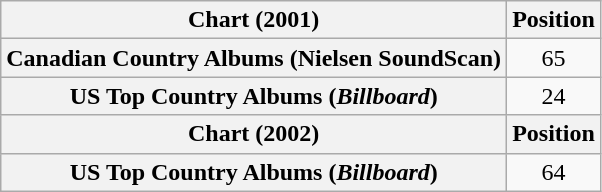<table class="wikitable plainrowheaders" style="text-align:center">
<tr>
<th scope="col">Chart (2001)</th>
<th scope="col">Position</th>
</tr>
<tr>
<th scope="row">Canadian Country Albums (Nielsen SoundScan)</th>
<td>65</td>
</tr>
<tr>
<th scope="row">US Top Country Albums (<em>Billboard</em>)</th>
<td>24</td>
</tr>
<tr>
<th scope="col">Chart (2002)</th>
<th scope="col">Position</th>
</tr>
<tr>
<th scope="row">US Top Country Albums (<em>Billboard</em>)</th>
<td>64</td>
</tr>
</table>
